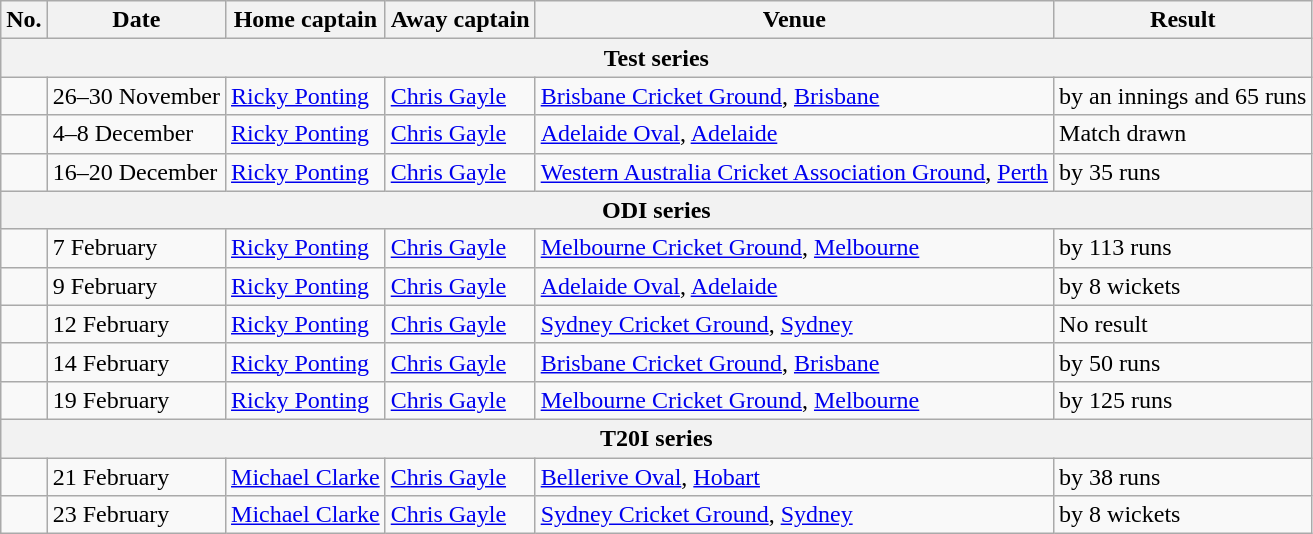<table class="wikitable">
<tr>
<th>No.</th>
<th>Date</th>
<th>Home captain</th>
<th>Away captain</th>
<th>Venue</th>
<th>Result</th>
</tr>
<tr>
<th colspan="9">Test series</th>
</tr>
<tr>
<td></td>
<td>26–30 November</td>
<td><a href='#'>Ricky Ponting</a></td>
<td><a href='#'>Chris Gayle</a></td>
<td><a href='#'>Brisbane Cricket Ground</a>, <a href='#'>Brisbane</a></td>
<td> by an innings and 65 runs</td>
</tr>
<tr>
<td></td>
<td>4–8 December</td>
<td><a href='#'>Ricky Ponting</a></td>
<td><a href='#'>Chris Gayle</a></td>
<td><a href='#'>Adelaide Oval</a>, <a href='#'>Adelaide</a></td>
<td>Match drawn</td>
</tr>
<tr>
<td></td>
<td>16–20 December</td>
<td><a href='#'>Ricky Ponting</a></td>
<td><a href='#'>Chris Gayle</a></td>
<td><a href='#'>Western Australia Cricket Association Ground</a>, <a href='#'>Perth</a></td>
<td> by 35 runs</td>
</tr>
<tr>
<th colspan="9">ODI series</th>
</tr>
<tr>
<td></td>
<td>7 February</td>
<td><a href='#'>Ricky Ponting</a></td>
<td><a href='#'>Chris Gayle</a></td>
<td><a href='#'>Melbourne Cricket Ground</a>, <a href='#'>Melbourne</a></td>
<td> by 113 runs</td>
</tr>
<tr>
<td></td>
<td>9 February</td>
<td><a href='#'>Ricky Ponting</a></td>
<td><a href='#'>Chris Gayle</a></td>
<td><a href='#'>Adelaide Oval</a>, <a href='#'>Adelaide</a></td>
<td> by 8 wickets</td>
</tr>
<tr>
<td></td>
<td>12 February</td>
<td><a href='#'>Ricky Ponting</a></td>
<td><a href='#'>Chris Gayle</a></td>
<td><a href='#'>Sydney Cricket Ground</a>, <a href='#'>Sydney</a></td>
<td>No result</td>
</tr>
<tr>
<td></td>
<td>14 February</td>
<td><a href='#'>Ricky Ponting</a></td>
<td><a href='#'>Chris Gayle</a></td>
<td><a href='#'>Brisbane Cricket Ground</a>, <a href='#'>Brisbane</a></td>
<td> by 50 runs</td>
</tr>
<tr>
<td></td>
<td>19 February</td>
<td><a href='#'>Ricky Ponting</a></td>
<td><a href='#'>Chris Gayle</a></td>
<td><a href='#'>Melbourne Cricket Ground</a>, <a href='#'>Melbourne</a></td>
<td> by 125 runs</td>
</tr>
<tr>
<th colspan="9">T20I series</th>
</tr>
<tr>
<td></td>
<td>21 February</td>
<td><a href='#'>Michael Clarke</a></td>
<td><a href='#'>Chris Gayle</a></td>
<td><a href='#'>Bellerive Oval</a>, <a href='#'>Hobart</a></td>
<td> by 38 runs</td>
</tr>
<tr>
<td></td>
<td>23 February</td>
<td><a href='#'>Michael Clarke</a></td>
<td><a href='#'>Chris Gayle</a></td>
<td><a href='#'>Sydney Cricket Ground</a>, <a href='#'>Sydney</a></td>
<td> by 8 wickets</td>
</tr>
</table>
